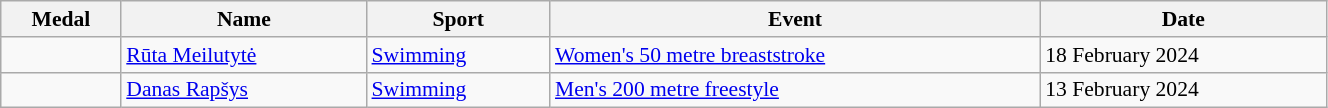<table class="wikitable sortable" style="font-size:90%; width:70%;">
<tr>
<th>Medal</th>
<th>Name</th>
<th>Sport</th>
<th>Event</th>
<th>Date</th>
</tr>
<tr>
<td></td>
<td><a href='#'>Rūta Meilutytė</a></td>
<td><a href='#'>Swimming</a></td>
<td><a href='#'>Women's 50 metre breaststroke</a></td>
<td>18 February 2024</td>
</tr>
<tr>
<td></td>
<td><a href='#'>Danas Rapšys</a></td>
<td><a href='#'>Swimming</a></td>
<td><a href='#'>Men's 200 metre freestyle</a></td>
<td>13 February 2024</td>
</tr>
</table>
